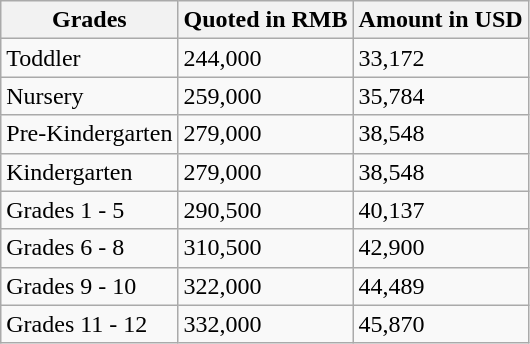<table class="wikitable">
<tr>
<th>Grades</th>
<th>Quoted in RMB</th>
<th>Amount in USD</th>
</tr>
<tr>
<td>Toddler</td>
<td>244,000</td>
<td>33,172</td>
</tr>
<tr>
<td>Nursery</td>
<td>259,000</td>
<td>35,784</td>
</tr>
<tr>
<td>Pre-Kindergarten</td>
<td>279,000</td>
<td>38,548</td>
</tr>
<tr>
<td>Kindergarten</td>
<td>279,000</td>
<td>38,548</td>
</tr>
<tr>
<td>Grades 1 - 5</td>
<td>290,500</td>
<td>40,137</td>
</tr>
<tr>
<td>Grades 6 - 8</td>
<td>310,500</td>
<td>42,900</td>
</tr>
<tr>
<td>Grades 9 - 10</td>
<td>322,000</td>
<td>44,489</td>
</tr>
<tr>
<td>Grades 11 - 12</td>
<td>332,000</td>
<td>45,870</td>
</tr>
</table>
